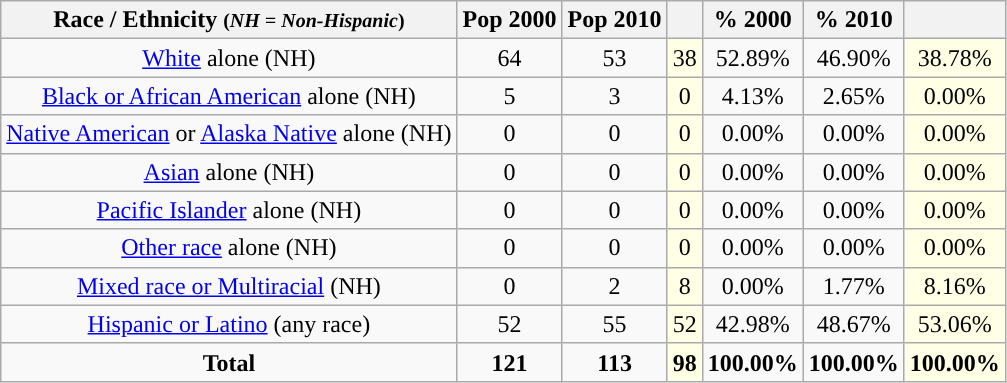<table class="wikitable" style="text-align:center;">
<tr>
<th>Race / Ethnicity <small>(<em>NH = Non-Hispanic</em>)</small></th>
<th>Pop 2000</th>
<th>Pop 2010</th>
<th></th>
<th>% 2000</th>
<th>% 2010</th>
<th></th>
</tr>
<tr>
<td><a href='#'>White</a> alone (NH)</td>
<td>64</td>
<td>53</td>
<td style='background: #ffffe6;'>38</td>
<td>52.89%</td>
<td>46.90%</td>
<td style='background: #ffffe6;'>38.78%</td>
</tr>
<tr>
<td><a href='#'>Black or African American</a> alone (NH)</td>
<td>5</td>
<td>3</td>
<td style='background: #ffffe6;'>0</td>
<td>4.13%</td>
<td>2.65%</td>
<td style='background: #ffffe6;'>0.00%</td>
</tr>
<tr>
<td><a href='#'>Native American</a> or <a href='#'>Alaska Native</a> alone (NH)</td>
<td>0</td>
<td>0</td>
<td style='background: #ffffe6;'>0</td>
<td>0.00%</td>
<td>0.00%</td>
<td style='background: #ffffe6;'>0.00%</td>
</tr>
<tr>
<td><a href='#'>Asian</a> alone (NH)</td>
<td>0</td>
<td>0</td>
<td style='background: #ffffe6;'>0</td>
<td>0.00%</td>
<td>0.00%</td>
<td style='background: #ffffe6;'>0.00%</td>
</tr>
<tr>
<td><a href='#'>Pacific Islander</a> alone (NH)</td>
<td>0</td>
<td>0</td>
<td style='background: #ffffe6;'>0</td>
<td>0.00%</td>
<td>0.00%</td>
<td style='background: #ffffe6;'>0.00%</td>
</tr>
<tr>
<td><a href='#'>Other race</a> alone (NH)</td>
<td>0</td>
<td>0</td>
<td style='background: #ffffe6;'>0</td>
<td>0.00%</td>
<td>0.00%</td>
<td style='background: #ffffe6;'>0.00%</td>
</tr>
<tr>
<td><a href='#'>Mixed race or Multiracial</a> (NH)</td>
<td>0</td>
<td>2</td>
<td style='background: #ffffe6;'>8</td>
<td>0.00%</td>
<td>1.77%</td>
<td style='background: #ffffe6;'>8.16%</td>
</tr>
<tr>
<td><a href='#'>Hispanic or Latino</a> (any race)</td>
<td>52</td>
<td>55</td>
<td style='background: #ffffe6;'>52</td>
<td>42.98%</td>
<td>48.67%</td>
<td style='background: #ffffe6;'>53.06%</td>
</tr>
<tr>
<td><strong>Total</strong></td>
<td><strong>121</strong></td>
<td><strong>113</strong></td>
<td style='background: #ffffe6;'><strong>98</strong></td>
<td><strong>100.00%</strong></td>
<td><strong>100.00%</strong></td>
<td style='background: #ffffe6;'><strong>100.00%</strong></td>
</tr>
</table>
